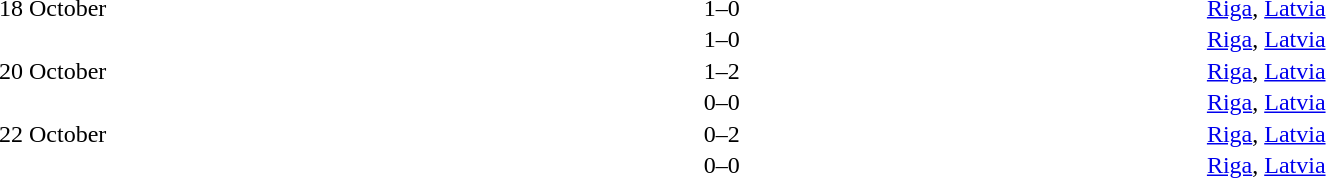<table cellspacing=1 width=85%>
<tr>
<th width=15%></th>
<th width=25%></th>
<th width=10%></th>
<th width=25%></th>
<th width=25%></th>
</tr>
<tr>
<td>18 October</td>
<td align=right></td>
<td align=center>1–0</td>
<td></td>
<td><a href='#'>Riga</a>, <a href='#'>Latvia</a></td>
</tr>
<tr>
<td></td>
<td align=right></td>
<td align=center>1–0</td>
<td></td>
<td><a href='#'>Riga</a>, <a href='#'>Latvia</a></td>
</tr>
<tr>
<td>20 October</td>
<td align=right></td>
<td align=center>1–2</td>
<td></td>
<td><a href='#'>Riga</a>, <a href='#'>Latvia</a></td>
</tr>
<tr>
<td></td>
<td align=right></td>
<td align=center>0–0</td>
<td></td>
<td><a href='#'>Riga</a>, <a href='#'>Latvia</a></td>
</tr>
<tr>
<td>22 October</td>
<td align=right></td>
<td align=center>0–2</td>
<td></td>
<td><a href='#'>Riga</a>, <a href='#'>Latvia</a></td>
</tr>
<tr>
<td></td>
<td align=right></td>
<td align=center>0–0</td>
<td></td>
<td><a href='#'>Riga</a>, <a href='#'>Latvia</a></td>
</tr>
</table>
